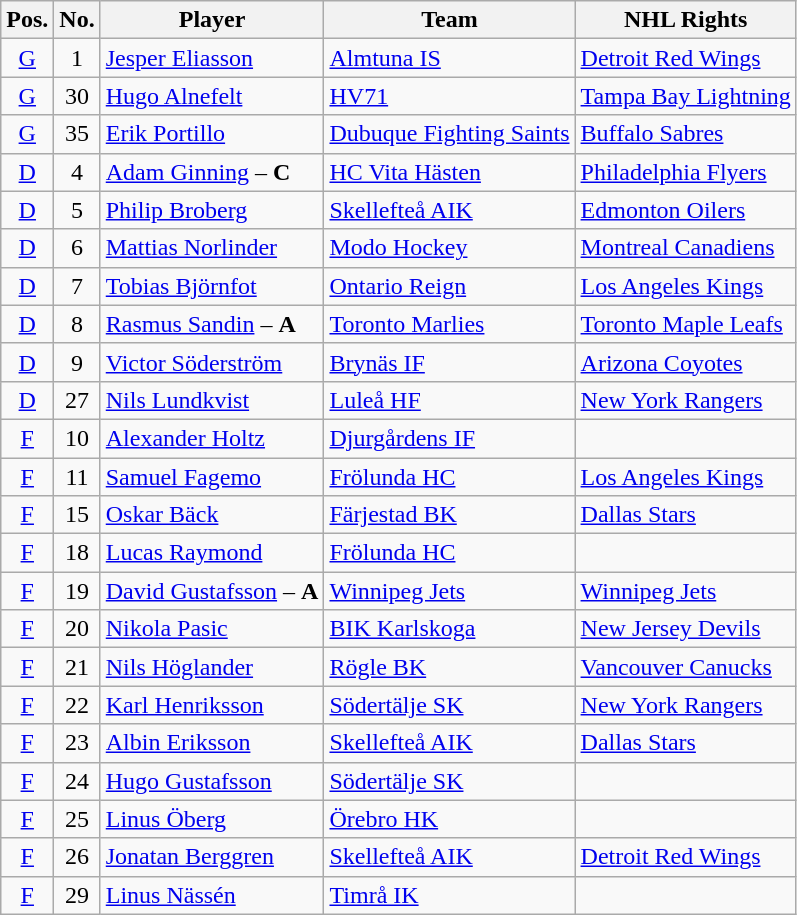<table class="wikitable sortable">
<tr>
<th>Pos.</th>
<th>No.</th>
<th>Player</th>
<th>Team</th>
<th>NHL Rights</th>
</tr>
<tr>
<td style="text-align:center;"><a href='#'>G</a></td>
<td style="text-align:center;">1</td>
<td><a href='#'>Jesper Eliasson</a></td>
<td> <a href='#'>Almtuna IS</a></td>
<td><a href='#'>Detroit Red Wings</a></td>
</tr>
<tr>
<td style="text-align:center;"><a href='#'>G</a></td>
<td style="text-align:center;">30</td>
<td><a href='#'>Hugo Alnefelt</a></td>
<td> <a href='#'>HV71</a></td>
<td><a href='#'>Tampa Bay Lightning</a></td>
</tr>
<tr>
<td style="text-align:center;"><a href='#'>G</a></td>
<td style="text-align:center;">35</td>
<td><a href='#'>Erik Portillo</a></td>
<td> <a href='#'>Dubuque Fighting Saints</a></td>
<td><a href='#'>Buffalo Sabres</a></td>
</tr>
<tr>
<td style="text-align:center;"><a href='#'>D</a></td>
<td style="text-align:center;">4</td>
<td><a href='#'>Adam Ginning</a> – <strong>C</strong></td>
<td> <a href='#'>HC Vita Hästen</a></td>
<td><a href='#'>Philadelphia Flyers</a></td>
</tr>
<tr>
<td style="text-align:center;"><a href='#'>D</a></td>
<td style="text-align:center;">5</td>
<td><a href='#'>Philip Broberg</a></td>
<td> <a href='#'>Skellefteå AIK</a></td>
<td><a href='#'>Edmonton Oilers</a></td>
</tr>
<tr>
<td style="text-align:center;"><a href='#'>D</a></td>
<td style="text-align:center;">6</td>
<td><a href='#'>Mattias Norlinder</a></td>
<td> <a href='#'>Modo Hockey</a></td>
<td><a href='#'>Montreal Canadiens</a></td>
</tr>
<tr>
<td style="text-align:center;"><a href='#'>D</a></td>
<td style="text-align:center;">7</td>
<td><a href='#'>Tobias Björnfot</a></td>
<td> <a href='#'>Ontario Reign</a></td>
<td><a href='#'>Los Angeles Kings</a></td>
</tr>
<tr>
<td style="text-align:center;"><a href='#'>D</a></td>
<td style="text-align:center;">8</td>
<td><a href='#'>Rasmus Sandin</a> – <strong>A</strong></td>
<td> <a href='#'>Toronto Marlies</a></td>
<td><a href='#'>Toronto Maple Leafs</a></td>
</tr>
<tr>
<td style="text-align:center;"><a href='#'>D</a></td>
<td style="text-align:center;">9</td>
<td><a href='#'>Victor Söderström</a></td>
<td> <a href='#'>Brynäs IF</a></td>
<td><a href='#'>Arizona Coyotes</a></td>
</tr>
<tr>
<td style="text-align:center;"><a href='#'>D</a></td>
<td style="text-align:center;">27</td>
<td><a href='#'>Nils Lundkvist</a></td>
<td> <a href='#'>Luleå HF</a></td>
<td><a href='#'>New York Rangers</a></td>
</tr>
<tr>
<td style="text-align:center;"><a href='#'>F</a></td>
<td style="text-align:center;">10</td>
<td><a href='#'>Alexander Holtz</a></td>
<td> <a href='#'>Djurgårdens IF</a></td>
<td></td>
</tr>
<tr>
<td style="text-align:center;"><a href='#'>F</a></td>
<td style="text-align:center;">11</td>
<td><a href='#'>Samuel Fagemo</a></td>
<td> <a href='#'>Frölunda HC</a></td>
<td><a href='#'>Los Angeles Kings</a></td>
</tr>
<tr>
<td style="text-align:center;"><a href='#'>F</a></td>
<td style="text-align:center;">15</td>
<td><a href='#'>Oskar Bäck</a></td>
<td> <a href='#'>Färjestad BK</a></td>
<td><a href='#'>Dallas Stars</a></td>
</tr>
<tr>
<td style="text-align:center;"><a href='#'>F</a></td>
<td style="text-align:center;">18</td>
<td><a href='#'>Lucas Raymond</a></td>
<td> <a href='#'>Frölunda HC</a></td>
<td></td>
</tr>
<tr>
<td style="text-align:center;"><a href='#'>F</a></td>
<td style="text-align:center;">19</td>
<td><a href='#'>David Gustafsson</a> – <strong>A</strong></td>
<td> <a href='#'>Winnipeg Jets</a></td>
<td><a href='#'>Winnipeg Jets</a></td>
</tr>
<tr>
<td style="text-align:center;"><a href='#'>F</a></td>
<td style="text-align:center;">20</td>
<td><a href='#'>Nikola Pasic</a></td>
<td> <a href='#'>BIK Karlskoga</a></td>
<td><a href='#'>New Jersey Devils</a></td>
</tr>
<tr>
<td style="text-align:center;"><a href='#'>F</a></td>
<td style="text-align:center;">21</td>
<td><a href='#'>Nils Höglander</a></td>
<td> <a href='#'>Rögle BK</a></td>
<td><a href='#'>Vancouver Canucks</a></td>
</tr>
<tr>
<td style="text-align:center;"><a href='#'>F</a></td>
<td style="text-align:center;">22</td>
<td><a href='#'>Karl Henriksson</a></td>
<td> <a href='#'>Södertälje SK</a></td>
<td><a href='#'>New York Rangers</a></td>
</tr>
<tr>
<td style="text-align:center;"><a href='#'>F</a></td>
<td style="text-align:center;">23</td>
<td><a href='#'>Albin Eriksson</a></td>
<td> <a href='#'>Skellefteå AIK</a></td>
<td><a href='#'>Dallas Stars</a></td>
</tr>
<tr>
<td style="text-align:center;"><a href='#'>F</a></td>
<td style="text-align:center;">24</td>
<td><a href='#'>Hugo Gustafsson</a></td>
<td> <a href='#'>Södertälje SK</a></td>
<td></td>
</tr>
<tr>
<td style="text-align:center;"><a href='#'>F</a></td>
<td style="text-align:center;">25</td>
<td><a href='#'>Linus Öberg</a></td>
<td> <a href='#'>Örebro HK</a></td>
<td></td>
</tr>
<tr>
<td style="text-align:center;"><a href='#'>F</a></td>
<td style="text-align:center;">26</td>
<td><a href='#'>Jonatan Berggren</a></td>
<td> <a href='#'>Skellefteå AIK</a></td>
<td><a href='#'>Detroit Red Wings</a></td>
</tr>
<tr>
<td style="text-align:center;"><a href='#'>F</a></td>
<td style="text-align:center;">29</td>
<td><a href='#'>Linus Nässén</a></td>
<td> <a href='#'>Timrå IK</a></td>
<td></td>
</tr>
</table>
